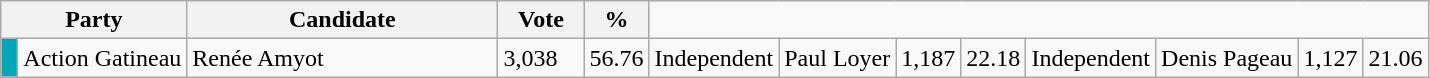<table class="wikitable">
<tr>
<th bgcolor="#DDDDFF" width="100px" colspan="2">Party</th>
<th bgcolor="#DDDDFF" width="200px">Candidate</th>
<th bgcolor="#DDDDFF" width="50px">Vote</th>
<th bgcolor="#DDDDFF" width="30px">%</th>
</tr>
<tr>
<td bgcolor=#00a7ba> </td>
<td>Action Gatineau</td>
<td>Renée Amyot</td>
<td>3,038</td>
<td>56.76<br></td>
<td>Independent</td>
<td>Paul Loyer</td>
<td>1,187</td>
<td>22.18<br></td>
<td>Independent</td>
<td>Denis Pageau</td>
<td>1,127</td>
<td>21.06</td>
</tr>
</table>
